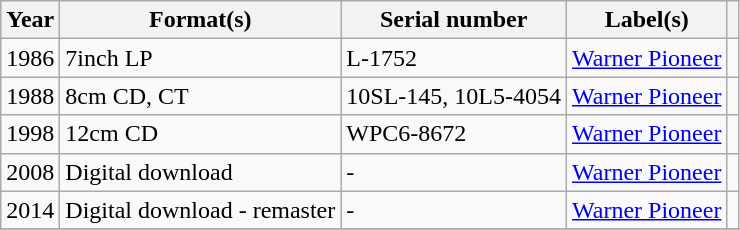<table class="wikitable sortable plainrowheaders">
<tr>
<th scope="col">Year</th>
<th scope="col">Format(s)</th>
<th scope="col">Serial number</th>
<th scope="col">Label(s)</th>
<th scope="col"></th>
</tr>
<tr>
<td>1986</td>
<td>7inch LP</td>
<td>L-1752</td>
<td><a href='#'>Warner Pioneer</a></td>
<td></td>
</tr>
<tr>
<td>1988</td>
<td>8cm CD, CT</td>
<td>10SL-145, 10L5-4054</td>
<td><a href='#'>Warner Pioneer</a></td>
<td></td>
</tr>
<tr>
<td>1998</td>
<td>12cm CD</td>
<td>WPC6-8672</td>
<td><a href='#'>Warner Pioneer</a></td>
<td></td>
</tr>
<tr>
<td>2008</td>
<td>Digital download</td>
<td>-</td>
<td><a href='#'>Warner Pioneer</a></td>
<td></td>
</tr>
<tr>
<td>2014</td>
<td>Digital download - remaster</td>
<td>-</td>
<td><a href='#'>Warner Pioneer</a></td>
<td></td>
</tr>
<tr>
</tr>
</table>
